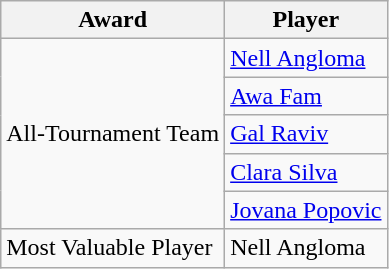<table class="wikitable">
<tr>
<th>Award</th>
<th>Player</th>
</tr>
<tr>
<td rowspan=5>All-Tournament Team</td>
<td> <a href='#'>Nell Angloma</a></td>
</tr>
<tr>
<td> <a href='#'>Awa Fam</a></td>
</tr>
<tr>
<td> <a href='#'>Gal Raviv</a></td>
</tr>
<tr>
<td> <a href='#'>Clara Silva</a></td>
</tr>
<tr>
<td> <a href='#'>Jovana Popovic</a></td>
</tr>
<tr>
<td>Most Valuable Player</td>
<td> Nell Angloma</td>
</tr>
</table>
